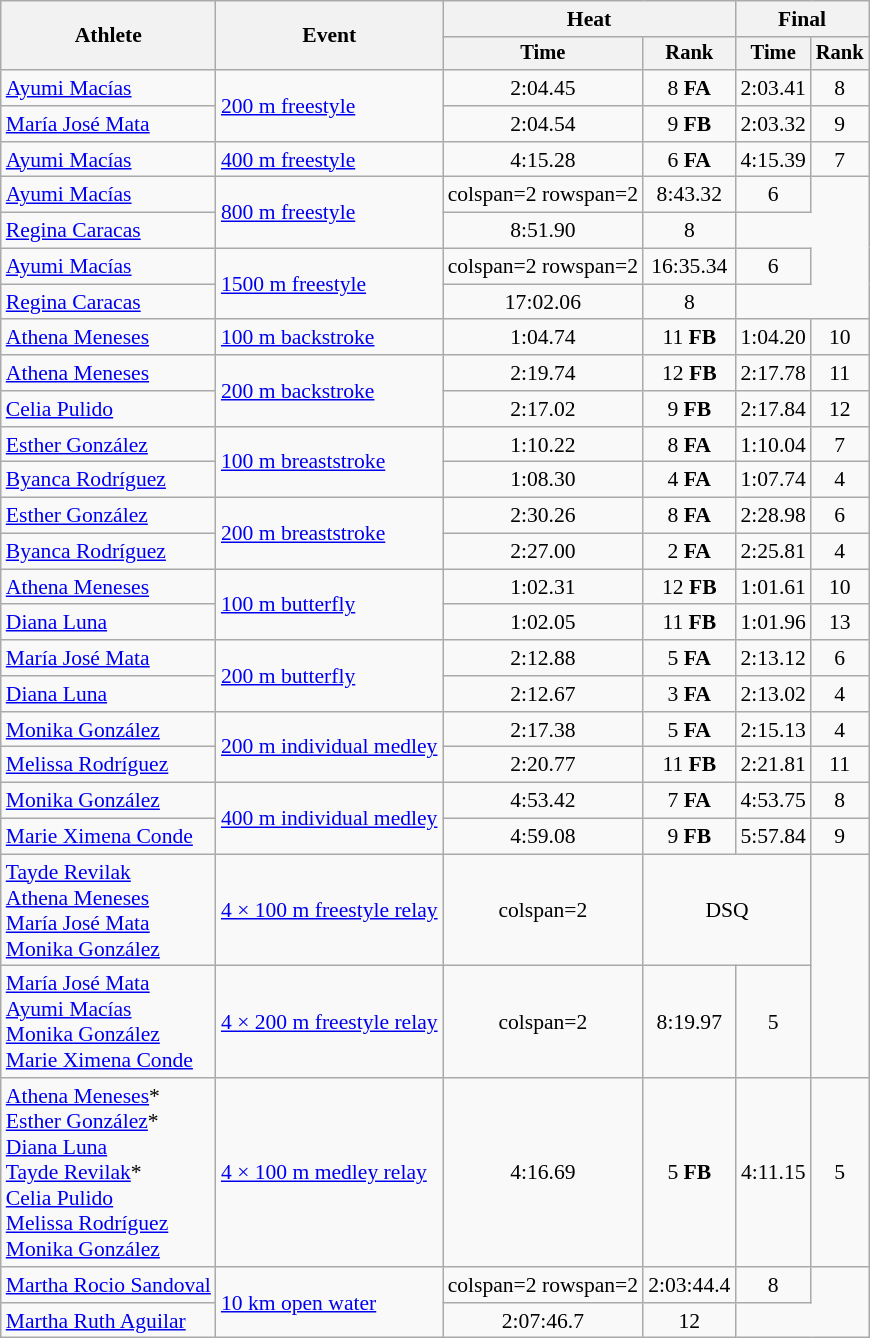<table class=wikitable style=font-size:90%;text-align:center>
<tr>
<th rowspan=2>Athlete</th>
<th rowspan=2>Event</th>
<th colspan=2>Heat</th>
<th colspan=2>Final</th>
</tr>
<tr style=font-size:95%>
<th>Time</th>
<th>Rank</th>
<th>Time</th>
<th>Rank</th>
</tr>
<tr>
<td align=left><a href='#'>Ayumi Macías</a></td>
<td align=left rowspan=2><a href='#'>200 m freestyle</a></td>
<td>2:04.45</td>
<td>8 <strong>FA</strong></td>
<td>2:03.41</td>
<td>8</td>
</tr>
<tr>
<td align=left><a href='#'>María José Mata</a></td>
<td>2:04.54</td>
<td>9 <strong>FB</strong></td>
<td>2:03.32</td>
<td>9</td>
</tr>
<tr>
<td align=left><a href='#'>Ayumi Macías</a></td>
<td align=left><a href='#'>400 m freestyle</a></td>
<td>4:15.28</td>
<td>6 <strong>FA</strong></td>
<td>4:15.39</td>
<td>7</td>
</tr>
<tr>
<td align=left><a href='#'>Ayumi Macías</a></td>
<td align=left rowspan=2><a href='#'>800 m freestyle</a></td>
<td>colspan=2 rowspan=2 </td>
<td>8:43.32</td>
<td>6</td>
</tr>
<tr>
<td align=left><a href='#'>Regina Caracas</a></td>
<td>8:51.90</td>
<td>8</td>
</tr>
<tr>
<td align=left><a href='#'>Ayumi Macías</a></td>
<td align=left rowspan=2><a href='#'>1500 m freestyle</a></td>
<td>colspan=2 rowspan=2 </td>
<td>16:35.34</td>
<td>6</td>
</tr>
<tr>
<td align=left><a href='#'>Regina Caracas</a></td>
<td>17:02.06</td>
<td>8</td>
</tr>
<tr>
<td align=left><a href='#'>Athena Meneses</a></td>
<td align=left><a href='#'>100 m backstroke</a></td>
<td>1:04.74</td>
<td>11 <strong>FB</strong></td>
<td>1:04.20</td>
<td>10</td>
</tr>
<tr>
<td align=left><a href='#'>Athena Meneses</a></td>
<td align=left rowspan=2><a href='#'>200 m backstroke</a></td>
<td>2:19.74</td>
<td>12 <strong>FB</strong></td>
<td>2:17.78</td>
<td>11</td>
</tr>
<tr>
<td align=left><a href='#'>Celia Pulido</a></td>
<td>2:17.02</td>
<td>9 <strong>FB</strong></td>
<td>2:17.84</td>
<td>12</td>
</tr>
<tr>
<td align=left><a href='#'>Esther González</a></td>
<td align=left rowspan=2><a href='#'>100 m breaststroke</a></td>
<td>1:10.22</td>
<td>8 <strong>FA</strong></td>
<td>1:10.04</td>
<td>7</td>
</tr>
<tr>
<td align=left><a href='#'>Byanca Rodríguez</a></td>
<td>1:08.30</td>
<td>4 <strong>FA</strong></td>
<td>1:07.74</td>
<td>4</td>
</tr>
<tr>
<td align=left><a href='#'>Esther González</a></td>
<td align=left rowspan=2><a href='#'>200 m breaststroke</a></td>
<td>2:30.26</td>
<td>8 <strong>FA</strong></td>
<td>2:28.98</td>
<td>6</td>
</tr>
<tr>
<td align=left><a href='#'>Byanca Rodríguez</a></td>
<td>2:27.00</td>
<td>2 <strong>FA</strong></td>
<td>2:25.81</td>
<td>4</td>
</tr>
<tr>
<td align=left><a href='#'>Athena Meneses</a></td>
<td align=left rowspan=2><a href='#'>100 m butterfly</a></td>
<td>1:02.31</td>
<td>12 <strong>FB</strong></td>
<td>1:01.61</td>
<td>10</td>
</tr>
<tr>
<td align=left><a href='#'>Diana Luna</a></td>
<td>1:02.05</td>
<td>11 <strong>FB</strong></td>
<td>1:01.96</td>
<td>13</td>
</tr>
<tr>
<td align=left><a href='#'>María José Mata</a></td>
<td align=left rowspan=2><a href='#'>200 m butterfly</a></td>
<td>2:12.88</td>
<td>5 <strong>FA</strong></td>
<td>2:13.12</td>
<td>6</td>
</tr>
<tr>
<td align=left><a href='#'>Diana Luna</a></td>
<td>2:12.67</td>
<td>3 <strong>FA</strong></td>
<td>2:13.02</td>
<td>4</td>
</tr>
<tr>
<td align=left><a href='#'>Monika González</a></td>
<td align=left rowspan=2><a href='#'>200 m individual medley</a></td>
<td>2:17.38</td>
<td>5 <strong>FA</strong></td>
<td>2:15.13</td>
<td>4</td>
</tr>
<tr>
<td align=left><a href='#'>Melissa Rodríguez</a></td>
<td>2:20.77</td>
<td>11 <strong>FB</strong></td>
<td>2:21.81</td>
<td>11</td>
</tr>
<tr>
<td align=left><a href='#'>Monika González</a></td>
<td align=left rowspan=2><a href='#'>400 m individual medley</a></td>
<td>4:53.42</td>
<td>7 <strong>FA</strong></td>
<td>4:53.75</td>
<td>8</td>
</tr>
<tr>
<td align=left><a href='#'>Marie Ximena Conde</a></td>
<td>4:59.08</td>
<td>9 <strong>FB</strong></td>
<td>5:57.84</td>
<td>9</td>
</tr>
<tr>
<td align=left><a href='#'>Tayde Revilak</a><br><a href='#'>Athena Meneses</a><br><a href='#'>María José Mata</a><br><a href='#'>Monika González</a></td>
<td align=left><a href='#'>4 × 100 m freestyle relay</a></td>
<td>colspan=2 </td>
<td colspan=2>DSQ</td>
</tr>
<tr>
<td align=left><a href='#'>María José Mata</a><br><a href='#'>Ayumi Macías</a><br><a href='#'>Monika González</a><br><a href='#'>Marie Ximena Conde</a></td>
<td align=left><a href='#'>4 × 200 m freestyle relay</a></td>
<td>colspan=2 </td>
<td>8:19.97</td>
<td>5</td>
</tr>
<tr>
<td align=left><a href='#'>Athena Meneses</a>*<br><a href='#'>Esther González</a>*<br><a href='#'>Diana Luna</a><br><a href='#'>Tayde Revilak</a>*<br><a href='#'>Celia Pulido</a><br><a href='#'>Melissa Rodríguez</a><br><a href='#'>Monika González</a></td>
<td align=left><a href='#'>4 × 100 m medley relay</a></td>
<td>4:16.69</td>
<td>5 <strong>FB</strong></td>
<td>4:11.15</td>
<td>5</td>
</tr>
<tr>
<td align=left><a href='#'>Martha Rocio Sandoval</a></td>
<td align=left rowspan=2><a href='#'>10 km open water</a></td>
<td>colspan=2 rowspan=2 </td>
<td>2:03:44.4</td>
<td>8</td>
</tr>
<tr>
<td align=left><a href='#'>Martha Ruth Aguilar</a></td>
<td>2:07:46.7</td>
<td>12</td>
</tr>
</table>
